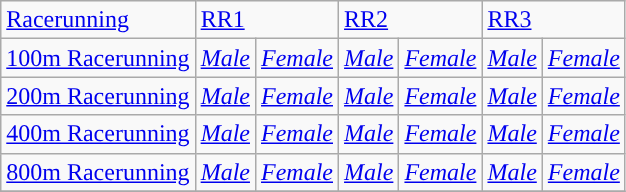<table class="wikitable">
<tr>
<td><a href='#'>Racerunning</a></td>
<td colspan="2"><a href='#'>RR1</a></td>
<td colspan="2"><a href='#'>RR2</a></td>
<td colspan="2"><a href='#'>RR3</a></td>
</tr>
<tr>
<td><a href='#'>100m Racerunning</a></td>
<td><em><a href='#'>Male</a></em></td>
<td><em><a href='#'>Female</a></em></td>
<td><em><a href='#'>Male</a></em></td>
<td><em><a href='#'>Female</a></em></td>
<td><em><a href='#'>Male</a></em></td>
<td><em><a href='#'>Female</a></em></td>
</tr>
<tr>
<td><a href='#'>200m Racerunning</a></td>
<td><em><a href='#'>Male</a></em></td>
<td><em><a href='#'>Female</a></em></td>
<td><em><a href='#'>Male</a></em></td>
<td><em><a href='#'>Female</a></em></td>
<td><em><a href='#'>Male</a></em></td>
<td><em><a href='#'>Female</a></em></td>
</tr>
<tr>
<td><a href='#'>400m Racerunning</a></td>
<td><em><a href='#'>Male</a></em></td>
<td><em><a href='#'>Female</a></em></td>
<td><em><a href='#'>Male</a></em></td>
<td><em><a href='#'>Female</a></em></td>
<td><em><a href='#'>Male</a></em></td>
<td><em><a href='#'>Female</a></em></td>
</tr>
<tr>
<td><a href='#'>800m Racerunning</a></td>
<td><em><a href='#'>Male</a></em></td>
<td><em><a href='#'>Female</a></em></td>
<td><em><a href='#'>Male</a></em></td>
<td><em><a href='#'>Female</a></em></td>
<td><em><a href='#'>Male</a></em></td>
<td><em><a href='#'>Female</a></em></td>
</tr>
<tr>
</tr>
</table>
